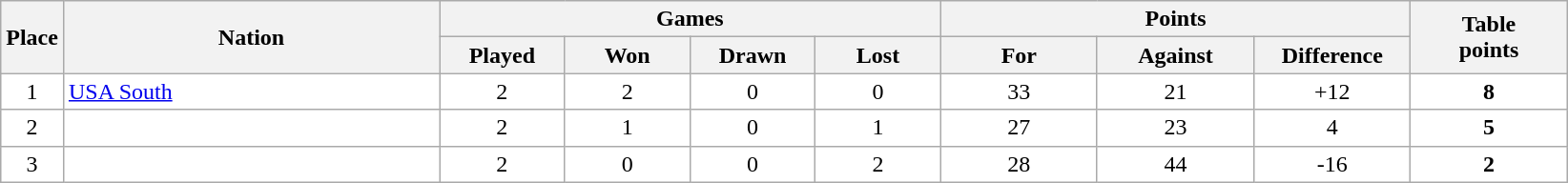<table class="wikitable">
<tr>
<th rowspan="2" style="width:4%;">Place</th>
<th rowspan="2" style="width:24%;">Nation</th>
<th colspan="4" style="width:32%;">Games</th>
<th colspan="3" style="width:30%;">Points</th>
<th rowspan="2" style="width:10%;">Table<br>points</th>
</tr>
<tr>
<th style="width:8%;">Played</th>
<th style="width:8%;">Won</th>
<th style="width:8%;">Drawn</th>
<th style="width:8%;">Lost</th>
<th style="width:10%;">For</th>
<th style="width:10%;">Against</th>
<th style="width:10%;">Difference</th>
</tr>
<tr style="background:#fff; text-align:center;">
<td>1</td>
<td align=left><a href='#'>USA South</a></td>
<td>2</td>
<td>2</td>
<td>0</td>
<td>0</td>
<td>33</td>
<td>21</td>
<td>+12</td>
<td><strong>8</strong></td>
</tr>
<tr style="background:#fff; text-align:center;">
<td>2</td>
<td align=left></td>
<td>2</td>
<td>1</td>
<td>0</td>
<td>1</td>
<td>27</td>
<td>23</td>
<td>4</td>
<td><strong>5</strong></td>
</tr>
<tr style="background:#fff; text-align:center;">
<td>3</td>
<td align=left></td>
<td>2</td>
<td>0</td>
<td>0</td>
<td>2</td>
<td>28</td>
<td>44</td>
<td>-16</td>
<td><strong>2</strong></td>
</tr>
</table>
